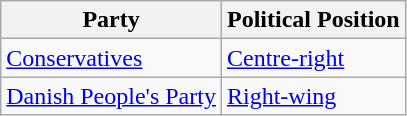<table class="wikitable mw-collapsible mw-collapsed">
<tr>
<th>Party</th>
<th>Political Position</th>
</tr>
<tr>
<td><a href='#'>Conservatives</a></td>
<td><a href='#'>Centre-right</a></td>
</tr>
<tr>
<td><a href='#'>Danish People's Party</a></td>
<td><a href='#'>Right-wing</a></td>
</tr>
</table>
